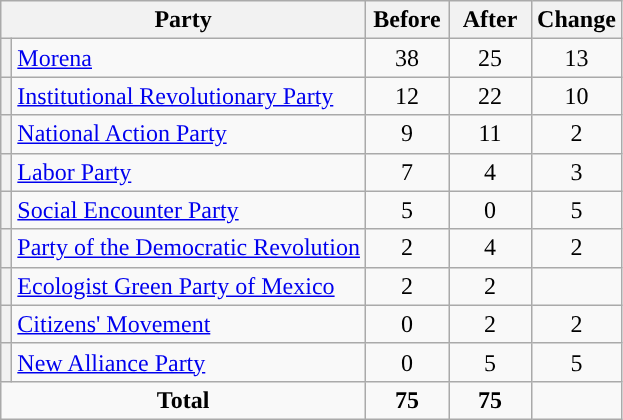<table class="wikitable" style="text-align:center;">
<tr>
<th colspan="2">Party</th>
<th style="width:3em">Before</th>
<th style="width:3em">After</th>
<th style="width:3em">Change</th>
</tr>
<tr>
<th style="background-color:"></th>
<td style="text-align:left;"><a href='#'>Morena</a></td>
<td>38</td>
<td>25</td>
<td>13</td>
</tr>
<tr>
<th style="background-color:"></th>
<td style="text-align:left;"><a href='#'>Institutional Revolutionary Party</a></td>
<td>12</td>
<td>22</td>
<td>10</td>
</tr>
<tr>
<th style="background-color:"></th>
<td style="text-align:left;"><a href='#'>National Action Party</a></td>
<td>9</td>
<td>11</td>
<td>2</td>
</tr>
<tr>
<th style="background-color:"></th>
<td style="text-align:left;"><a href='#'>Labor Party</a></td>
<td>7</td>
<td>4</td>
<td>3</td>
</tr>
<tr>
<th style="background-color:"></th>
<td style="text-align:left;"><a href='#'>Social Encounter Party</a></td>
<td>5</td>
<td>0</td>
<td>5</td>
</tr>
<tr>
<th style="background-color:"></th>
<td style="text-align:left;"><a href='#'>Party of the Democratic Revolution</a></td>
<td>2</td>
<td>4</td>
<td>2</td>
</tr>
<tr>
<th style="background-color:"></th>
<td style="text-align:left;"><a href='#'>Ecologist Green Party of Mexico</a></td>
<td>2</td>
<td>2</td>
<td></td>
</tr>
<tr>
<th style="background-color:"></th>
<td style="text-align:left;"><a href='#'>Citizens' Movement</a></td>
<td>0</td>
<td>2</td>
<td>2</td>
</tr>
<tr>
<th style="background-color:"></th>
<td style="text-align:left;"><a href='#'>New Alliance Party</a></td>
<td>0</td>
<td>5</td>
<td>5</td>
</tr>
<tr>
<td colspan="2"><strong>Total</strong></td>
<td><strong>75</strong></td>
<td><strong>75</strong></td>
<td></td>
</tr>
</table>
